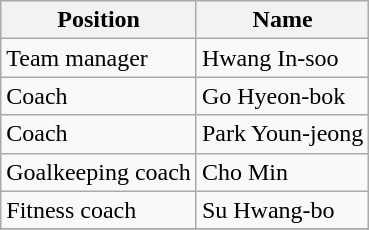<table class="wikitable">
<tr>
<th>Position</th>
<th>Name</th>
</tr>
<tr>
<td>Team manager</td>
<td> Hwang In-soo</td>
</tr>
<tr>
<td>Coach</td>
<td> Go Hyeon-bok</td>
</tr>
<tr>
<td>Coach</td>
<td> Park Youn-jeong</td>
</tr>
<tr>
<td>Goalkeeping coach</td>
<td> Cho Min</td>
</tr>
<tr>
<td>Fitness coach</td>
<td> Su Hwang-bo</td>
</tr>
<tr>
</tr>
</table>
